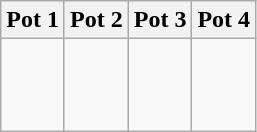<table class="wikitable">
<tr>
<th width=25%>Pot 1</th>
<th width=25%>Pot 2</th>
<th width=25%>Pot 3</th>
<th width=25%>Pot 4</th>
</tr>
<tr>
<td valign="top"><br><br><br></td>
<td valign="top"><br><br><br></td>
<td valign="top"><br><br><br></td>
<td valign="top"><br><br><br></td>
</tr>
</table>
